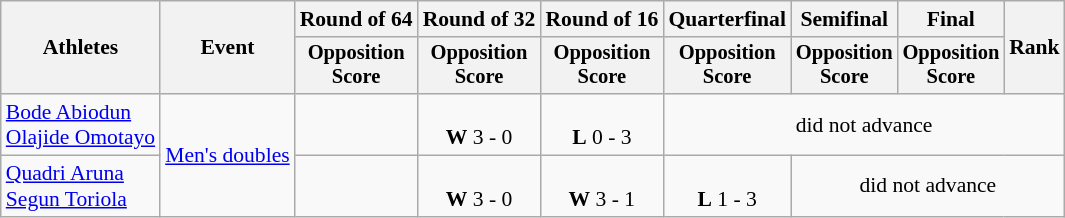<table class="wikitable" style="font-size:90%">
<tr>
<th rowspan=2>Athletes</th>
<th rowspan=2>Event</th>
<th>Round of 64</th>
<th>Round of 32</th>
<th>Round of 16</th>
<th>Quarterfinal</th>
<th>Semifinal</th>
<th>Final</th>
<th rowspan=2>Rank</th>
</tr>
<tr style="font-size:95%">
<th>Opposition<br>Score</th>
<th>Opposition<br>Score</th>
<th>Opposition<br>Score</th>
<th>Opposition<br>Score</th>
<th>Opposition<br>Score</th>
<th>Opposition<br>Score</th>
</tr>
<tr align=center>
<td align=left><a href='#'>Bode Abiodun</a><br><a href='#'>Olajide Omotayo</a></td>
<td align=left rowspan=2><a href='#'>Men's doubles</a></td>
<td></td>
<td><br><strong>W</strong> 3 - 0</td>
<td><br><strong>L</strong> 0 - 3</td>
<td colspan=4>did not advance</td>
</tr>
<tr align=center>
<td align=left><a href='#'>Quadri Aruna</a><br><a href='#'>Segun Toriola</a></td>
<td></td>
<td><br><strong>W</strong> 3 - 0</td>
<td><br><strong>W</strong> 3 - 1</td>
<td><br><strong>L</strong> 1 - 3</td>
<td colspan=3>did not advance</td>
</tr>
</table>
